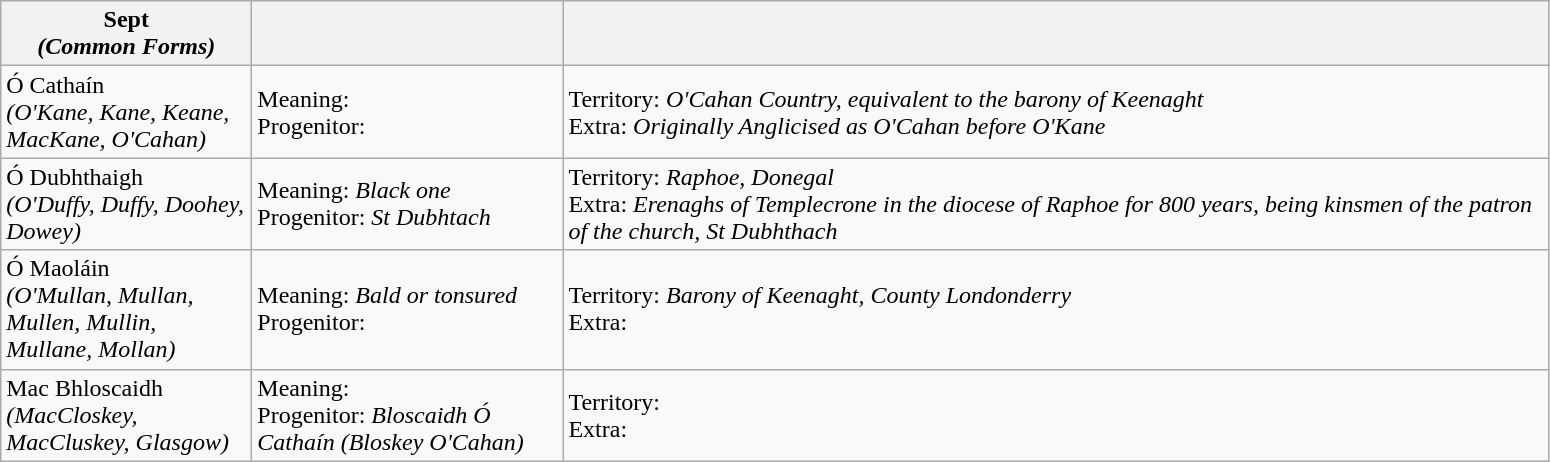<table class="wikitable">
<tr>
<th width="160"><strong>Sept</strong><br><strong><em>(Common Forms)</em></strong></th>
<th width="200"></th>
<th width="650"></th>
</tr>
<tr>
<td>Ó Cathaín<br><em>(O'Kane, Kane, Keane, MacKane, O'Cahan)</em></td>
<td>Meaning:<br>Progenitor:</td>
<td>Territory: <em>O'Cahan Country, equivalent to the barony of Keenaght</em><br>Extra: <em>Originally Anglicised as O'Cahan before O'Kane</em></td>
</tr>
<tr>
<td>Ó Dubhthaigh<br><em>(O'Duffy, Duffy, Doohey, Dowey)</em></td>
<td>Meaning: <em>Black one</em><br>Progenitor: <em>St Dubhtach</em></td>
<td>Territory: <em>Raphoe, Donegal</em><br>Extra: <em>Erenaghs of Templecrone in the diocese of Raphoe for 800 years, being kinsmen of the patron of the church, St Dubhthach</em></td>
</tr>
<tr>
<td>Ó Maoláin<br><em>(O'Mullan, Mullan, Mullen, Mullin, Mullane, Mollan)</em></td>
<td>Meaning: <em>Bald or tonsured</em><br>Progenitor:</td>
<td>Territory: <em>Barony of Keenaght, County Londonderry</em><br>Extra:</td>
</tr>
<tr>
<td>Mac Bhloscaidh<br><em>(MacCloskey, MacCluskey, Glasgow)</em></td>
<td>Meaning:<br>Progenitor: <em>Bloscaidh Ó Cathaín (Bloskey O'Cahan)</em></td>
<td>Territory:<br>Extra:</td>
</tr>
</table>
